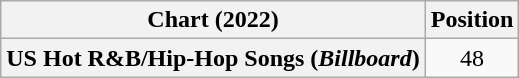<table class="wikitable plainrowheaders" style="text-align:center">
<tr>
<th scope="col">Chart (2022)</th>
<th scope="col">Position</th>
</tr>
<tr>
<th scope="row">US Hot R&B/Hip-Hop Songs (<em>Billboard</em>)</th>
<td>48</td>
</tr>
</table>
